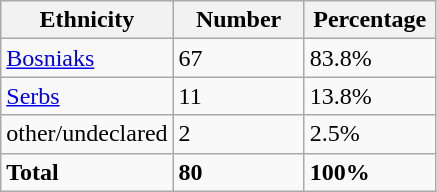<table class="wikitable">
<tr>
<th width="100px">Ethnicity</th>
<th width="80px">Number</th>
<th width="80px">Percentage</th>
</tr>
<tr>
<td><a href='#'>Bosniaks</a></td>
<td>67</td>
<td>83.8%</td>
</tr>
<tr>
<td><a href='#'>Serbs</a></td>
<td>11</td>
<td>13.8%</td>
</tr>
<tr>
<td>other/undeclared</td>
<td>2</td>
<td>2.5%</td>
</tr>
<tr>
<td><strong>Total</strong></td>
<td><strong>80</strong></td>
<td><strong>100%</strong></td>
</tr>
</table>
